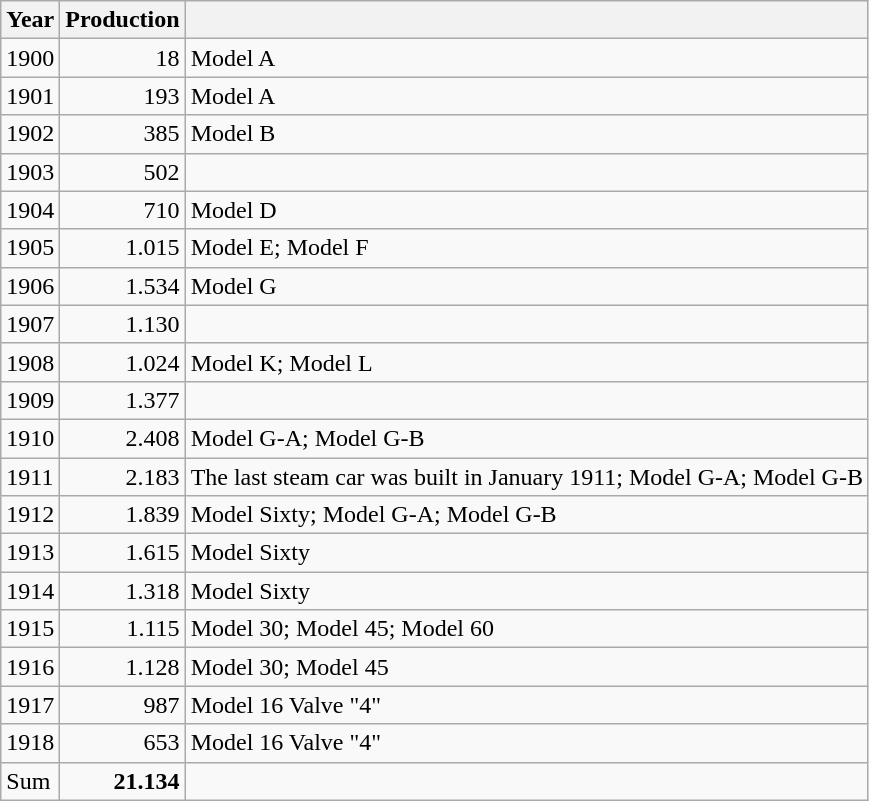<table class="wikitable sortable">
<tr>
<th>Year</th>
<th>Production</th>
<th></th>
</tr>
<tr>
<td>1900</td>
<td align="right">18</td>
<td>Model A</td>
</tr>
<tr>
<td>1901</td>
<td align="right">193</td>
<td>Model A</td>
</tr>
<tr>
<td>1902</td>
<td align="right">385</td>
<td>Model B</td>
</tr>
<tr>
<td>1903</td>
<td align="right">502</td>
</tr>
<tr>
<td>1904</td>
<td align="right">710</td>
<td>Model D</td>
</tr>
<tr>
<td>1905</td>
<td align="right">1.015</td>
<td>Model E; Model F</td>
</tr>
<tr>
<td>1906</td>
<td align="right">1.534</td>
<td>Model G</td>
</tr>
<tr>
<td>1907</td>
<td align="right">1.130</td>
</tr>
<tr>
<td>1908</td>
<td align="right">1.024</td>
<td>Model K; Model L</td>
</tr>
<tr>
<td>1909</td>
<td align="right">1.377</td>
</tr>
<tr>
<td>1910</td>
<td align="right">2.408</td>
<td>Model G-A; Model G-B </td>
</tr>
<tr>
<td>1911</td>
<td align="right">2.183</td>
<td>The last steam car was built in January 1911; Model G-A; Model G-B</td>
</tr>
<tr>
<td>1912</td>
<td align="right">1.839</td>
<td>Model Sixty; Model G-A; Model G-B</td>
</tr>
<tr>
<td>1913</td>
<td align="right">1.615</td>
<td>Model Sixty</td>
</tr>
<tr>
<td>1914</td>
<td align="right">1.318</td>
<td>Model Sixty</td>
</tr>
<tr>
<td>1915</td>
<td align="right">1.115</td>
<td>Model 30; Model 45; Model 60</td>
</tr>
<tr>
<td>1916</td>
<td align="right">1.128</td>
<td>Model 30; Model 45</td>
</tr>
<tr>
<td>1917</td>
<td align="right">987</td>
<td>Model 16 Valve "4"</td>
</tr>
<tr>
<td>1918</td>
<td align="right">653</td>
<td>Model 16 Valve "4"</td>
</tr>
<tr>
<td>Sum</td>
<td align="right"><strong>21.134</strong></td>
</tr>
</table>
